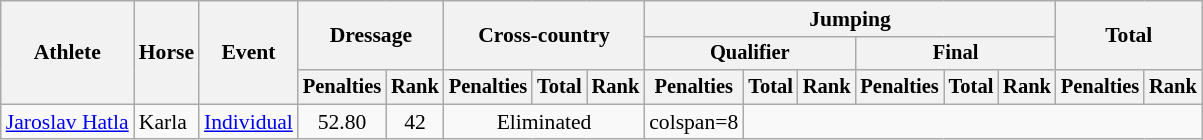<table class=wikitable style="font-size:90%">
<tr>
<th rowspan="3">Athlete</th>
<th rowspan="3">Horse</th>
<th rowspan="3">Event</th>
<th colspan="2" rowspan="2">Dressage</th>
<th colspan="3" rowspan="2">Cross-country</th>
<th colspan="6">Jumping</th>
<th colspan="2" rowspan="2">Total</th>
</tr>
<tr style="font-size:95%">
<th colspan="3">Qualifier</th>
<th colspan="3">Final</th>
</tr>
<tr style="font-size:95%">
<th>Penalties</th>
<th>Rank</th>
<th>Penalties</th>
<th>Total</th>
<th>Rank</th>
<th>Penalties</th>
<th>Total</th>
<th>Rank</th>
<th>Penalties</th>
<th>Total</th>
<th>Rank</th>
<th>Penalties</th>
<th>Rank</th>
</tr>
<tr align=center>
<td align=left><a href='#'>Jaroslav Hatla</a></td>
<td align=left>Karla</td>
<td align=left><a href='#'>Individual</a></td>
<td>52.80</td>
<td>42</td>
<td colspan=3>Eliminated</td>
<td>colspan=8 </td>
</tr>
</table>
